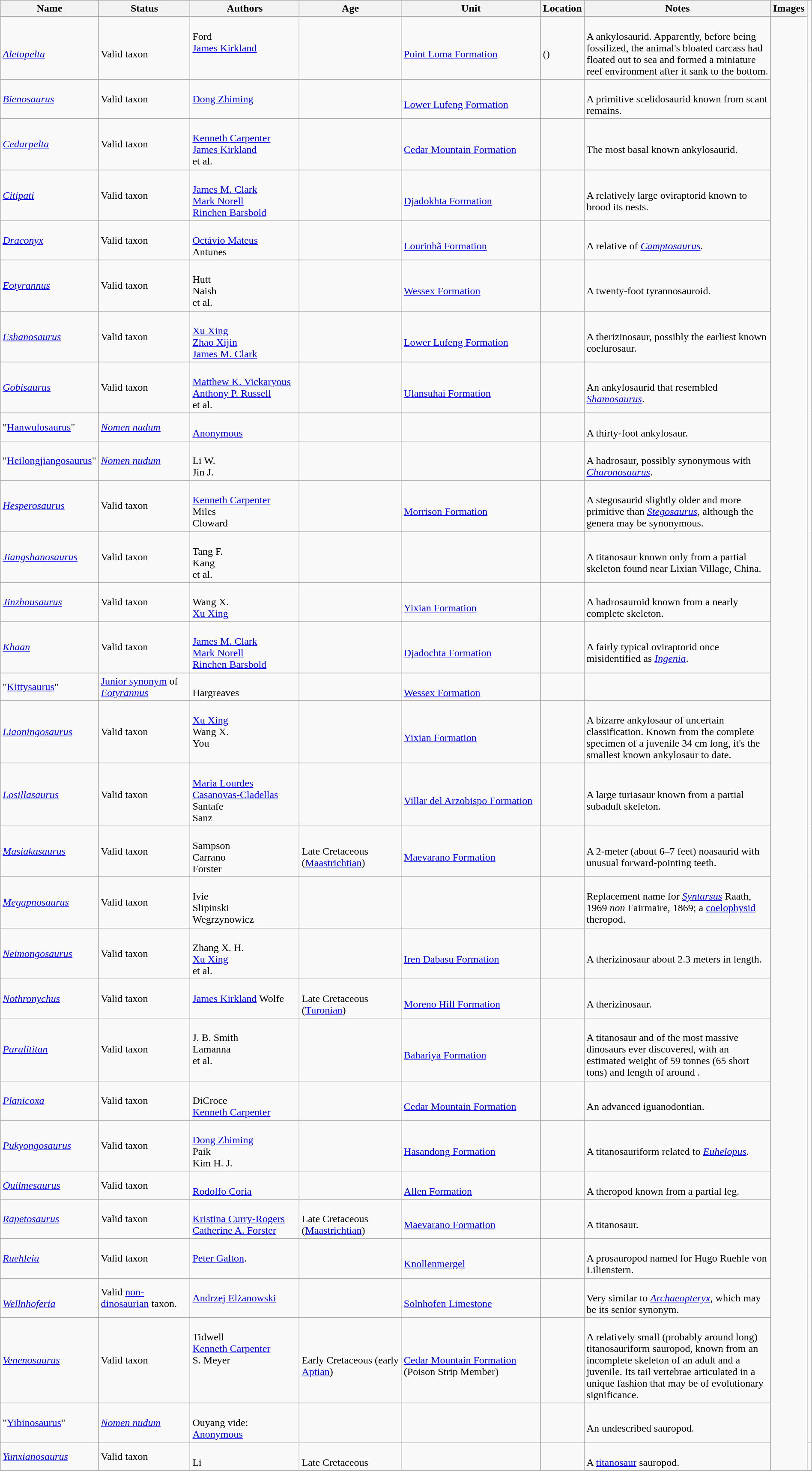<table class="wikitable sortable" align="center" width="100%">
<tr>
<th>Name</th>
<th>Status</th>
<th>Authors</th>
<th>Age</th>
<th>Unit</th>
<th>Location</th>
<th width="23%" class="unsortable">Notes</th>
<th class="unsortable">Images</th>
</tr>
<tr>
<td><br><em><a href='#'>Aletopelta</a></em></td>
<td><br>Valid taxon</td>
<td style="border-right:0px" valign="top"><br>Ford <br>
<a href='#'>James Kirkland</a> <br></td>
<td></td>
<td><br><a href='#'>Point Loma Formation</a></td>
<td><br>
()</td>
<td><br>A  ankylosaurid. Apparently, before being fossilized, the animal's bloated carcass had floated out to sea and formed a miniature reef environment after it sank to the bottom.</td>
<td rowspan="110"><br><br>







</td>
</tr>
<tr>
<td><em><a href='#'>Bienosaurus</a></em></td>
<td>Valid taxon</td>
<td style="border-right:0px" valign="top"><br><a href='#'>Dong Zhiming</a></td>
<td></td>
<td><br><a href='#'>Lower Lufeng Formation</a></td>
<td><br></td>
<td><br>A primitive scelidosaurid known from scant remains.</td>
</tr>
<tr>
<td><em><a href='#'>Cedarpelta</a></em></td>
<td>Valid taxon</td>
<td style="border-right:0px" valign="top"><br><a href='#'>Kenneth Carpenter</a><br>
<a href='#'>James Kirkland</a><br>
et al.</td>
<td></td>
<td><br><a href='#'>Cedar Mountain Formation</a></td>
<td><br></td>
<td><br>The most basal known ankylosaurid.</td>
</tr>
<tr>
<td><em><a href='#'>Citipati</a></em></td>
<td>Valid taxon</td>
<td style="border-right:0px" valign="top"><br><a href='#'>James M. Clark</a><br>
<a href='#'>Mark Norell</a><br>
<a href='#'>Rinchen Barsbold</a></td>
<td></td>
<td><br><a href='#'>Djadokhta Formation</a></td>
<td><br></td>
<td><br>A relatively large oviraptorid known to brood its nests.</td>
</tr>
<tr>
<td><em><a href='#'>Draconyx</a></em></td>
<td>Valid taxon</td>
<td style="border-right:0px" valign="top"><br><a href='#'>Octávio Mateus</a><br>
Antunes</td>
<td></td>
<td><br><a href='#'>Lourinhã Formation</a></td>
<td><br></td>
<td><br>A relative of <em><a href='#'>Camptosaurus</a></em>.</td>
</tr>
<tr>
<td><em><a href='#'>Eotyrannus</a></em></td>
<td>Valid taxon</td>
<td style="border-right:0px" valign="top"><br>Hutt<br>
Naish <br>
et al.</td>
<td></td>
<td><br><a href='#'>Wessex Formation</a></td>
<td><br></td>
<td><br>A twenty-foot tyrannosauroid.</td>
</tr>
<tr>
<td><em><a href='#'>Eshanosaurus</a></em></td>
<td>Valid taxon</td>
<td style="border-right:0px" valign="top"><br><a href='#'>Xu Xing</a><br>
<a href='#'>Zhao Xijin</a><br>
<a href='#'>James M. Clark</a></td>
<td></td>
<td><br><a href='#'>Lower Lufeng Formation</a></td>
<td><br></td>
<td><br>A therizinosaur, possibly the earliest known coelurosaur.</td>
</tr>
<tr>
<td><em><a href='#'>Gobisaurus</a></em></td>
<td>Valid taxon</td>
<td style="border-right:0px" valign="top"><br><a href='#'>Matthew K. Vickaryous</a><br>
<a href='#'>Anthony P. Russell</a><br>
et al.</td>
<td></td>
<td><br><a href='#'>Ulansuhai Formation</a></td>
<td><br></td>
<td><br>An ankylosaurid that resembled <em><a href='#'>Shamosaurus</a></em>.</td>
</tr>
<tr>
<td>"<a href='#'>Hanwulosaurus</a>"</td>
<td><em><a href='#'>Nomen nudum</a></em></td>
<td style="border-right:0px" valign="top"><br><a href='#'>Anonymous</a></td>
<td></td>
<td></td>
<td><br></td>
<td><br>A thirty-foot ankylosaur.</td>
</tr>
<tr>
<td>"<a href='#'>Heilongjiangosaurus</a>"</td>
<td><em><a href='#'>Nomen nudum</a></em></td>
<td style="border-right:0px" valign="top"><br>Li W.<br>
Jin J.</td>
<td></td>
<td></td>
<td><br></td>
<td><br>A hadrosaur, possibly synonymous with <em><a href='#'>Charonosaurus</a></em>.</td>
</tr>
<tr>
<td><em><a href='#'>Hesperosaurus</a></em></td>
<td>Valid taxon</td>
<td style="border-right:0px" valign="top"><br><a href='#'>Kenneth Carpenter</a><br>
Miles<br>
Cloward</td>
<td></td>
<td><br><a href='#'>Morrison Formation</a></td>
<td><br></td>
<td><br>A stegosaurid slightly older and more primitive than <em><a href='#'>Stegosaurus</a></em>, although the genera may be synonymous.</td>
</tr>
<tr>
<td><em><a href='#'>Jiangshanosaurus</a></em></td>
<td>Valid taxon</td>
<td style="border-right:0px" valign="top"><br>Tang F.<br>
Kang  <br>
et al.</td>
<td></td>
<td></td>
<td><br></td>
<td><br>A titanosaur known only from a partial skeleton found near Lixian Village, China.</td>
</tr>
<tr>
<td><em><a href='#'>Jinzhousaurus</a></em></td>
<td>Valid taxon</td>
<td style="border-right:0px" valign="top"><br>Wang X. <br>
<a href='#'>Xu Xing</a></td>
<td></td>
<td><br><a href='#'>Yixian Formation</a></td>
<td><br></td>
<td><br>A hadrosauroid known from a nearly complete skeleton.</td>
</tr>
<tr>
<td><em><a href='#'>Khaan</a></em></td>
<td>Valid taxon</td>
<td style="border-right:0px" valign="top"><br><a href='#'>James M. Clark</a><br>
<a href='#'>Mark Norell</a><br>
<a href='#'>Rinchen Barsbold</a></td>
<td></td>
<td><br><a href='#'>Djadochta Formation</a></td>
<td><br></td>
<td><br>A fairly typical oviraptorid once misidentified as <em><a href='#'>Ingenia</a></em>.</td>
</tr>
<tr>
<td>"<a href='#'>Kittysaurus</a>"</td>
<td><a href='#'>Junior synonym</a> of <em><a href='#'>Eotyrannus</a></em></td>
<td style="border-right:0px" valign="top"><br>Hargreaves</td>
<td></td>
<td><br><a href='#'>Wessex Formation</a></td>
<td><br></td>
<td></td>
</tr>
<tr>
<td><em><a href='#'>Liaoningosaurus</a></em></td>
<td>Valid taxon</td>
<td style="border-right:0px" valign="top"><br><a href='#'>Xu Xing</a><br>
Wang X.<br>
You</td>
<td></td>
<td><br><a href='#'>Yixian Formation</a></td>
<td><br></td>
<td><br>A bizarre ankylosaur of uncertain classification. Known from the complete specimen of a juvenile 34 cm long, it's the smallest known ankylosaur to date.</td>
</tr>
<tr>
<td><em><a href='#'>Losillasaurus</a></em></td>
<td>Valid taxon</td>
<td style="border-right:0px" valign="top"><br><a href='#'>Maria Lourdes Casanovas-Cladellas</a><br>
Santafe<br>
Sanz</td>
<td></td>
<td><br><a href='#'>Villar del Arzobispo Formation</a></td>
<td><br></td>
<td><br>A large turiasaur known from a partial subadult skeleton.</td>
</tr>
<tr>
<td><em><a href='#'>Masiakasaurus</a></em></td>
<td>Valid taxon</td>
<td style="border-right:0px" valign="top"><br>Sampson<br>
Carrano<br>
Forster</td>
<td><br>Late Cretaceous (<a href='#'>Maastrichtian</a>)</td>
<td><br><a href='#'>Maevarano Formation</a></td>
<td><br></td>
<td><br>A 2-meter (about 6–7 feet) noasaurid with unusual forward-pointing teeth.</td>
</tr>
<tr>
<td><em><a href='#'>Megapnosaurus</a></em></td>
<td>Valid taxon</td>
<td style="border-right:0px" valign="top"><br>Ivie<br>
Slipinski<br>
Wegrzynowicz</td>
<td></td>
<td></td>
<td><br><br>
</td>
<td><br>Replacement name for <em><a href='#'>Syntarsus</a></em> Raath, 1969 <em>non</em> Fairmaire, 1869; a <a href='#'>coelophysid</a> theropod.</td>
</tr>
<tr>
<td><em><a href='#'>Neimongosaurus</a></em></td>
<td>Valid taxon</td>
<td style="border-right:0px" valign="top"><br>Zhang X. H.<br>
<a href='#'>Xu Xing</a><br>
et al.</td>
<td></td>
<td><br><a href='#'>Iren Dabasu Formation</a></td>
<td><br></td>
<td><br>A therizinosaur about 2.3 meters in length.</td>
</tr>
<tr>
<td><em><a href='#'>Nothronychus</a></em></td>
<td>Valid taxon</td>
<td style="border-right:0px" valign="top"><br><a href='#'>James Kirkland</a> 
Wolfe</td>
<td><br>Late Cretaceous (<a href='#'>Turonian</a>)</td>
<td><br><a href='#'>Moreno Hill Formation</a></td>
<td><br></td>
<td><br>A therizinosaur.</td>
</tr>
<tr>
<td><em><a href='#'>Paralititan</a></em></td>
<td>Valid taxon</td>
<td style="border-right:0px" valign="top"><br>J. B. Smith<br>
Lamanna<br>
et al.</td>
<td></td>
<td><br><a href='#'>Bahariya Formation</a></td>
<td><br></td>
<td><br>A titanosaur and of the most massive dinosaurs ever discovered, with an estimated weight of 59 tonnes (65 short tons) and length of around .</td>
</tr>
<tr>
<td><em><a href='#'>Planicoxa</a></em></td>
<td>Valid taxon</td>
<td style="border-right:0px" valign="top"><br>DiCroce<br>
<a href='#'>Kenneth Carpenter</a></td>
<td></td>
<td><br><a href='#'>Cedar Mountain Formation</a></td>
<td><br></td>
<td><br>An advanced iguanodontian.</td>
</tr>
<tr>
<td><em><a href='#'>Pukyongosaurus</a></em></td>
<td>Valid taxon</td>
<td style="border-right:0px" valign="top"><br><a href='#'>Dong Zhiming</a><br>
Paik<br>
Kim H. J.</td>
<td></td>
<td><br><a href='#'>Hasandong Formation</a></td>
<td><br></td>
<td><br>A titanosauriform related to <em><a href='#'>Euhelopus</a></em>.</td>
</tr>
<tr>
<td><em><a href='#'>Quilmesaurus</a></em></td>
<td>Valid taxon</td>
<td style="border-right:0px" valign="top"><br><a href='#'>Rodolfo Coria</a></td>
<td></td>
<td><br><a href='#'>Allen Formation</a></td>
<td><br></td>
<td><br>A  theropod known from a partial leg.</td>
</tr>
<tr>
<td><em><a href='#'>Rapetosaurus</a></em></td>
<td>Valid taxon</td>
<td style="border-right:0px" valign="top"><br><a href='#'>Kristina Curry-Rogers</a><br>
<a href='#'>Catherine A. Forster</a></td>
<td><br>Late Cretaceous (<a href='#'>Maastrichtian</a>)</td>
<td><br><a href='#'>Maevarano Formation</a></td>
<td><br></td>
<td><br>A  titanosaur.</td>
</tr>
<tr>
<td><em><a href='#'>Ruehleia</a></em></td>
<td>Valid taxon</td>
<td style="border-right:0px" valign="top"><br><a href='#'>Peter Galton</a>.</td>
<td></td>
<td><br><a href='#'>Knollenmergel</a></td>
<td><br></td>
<td><br>A prosauropod named for Hugo Ruehle von Lilienstern.</td>
</tr>
<tr>
<td><br><em><a href='#'>Wellnhoferia</a></em></td>
<td>Valid <a href='#'>non-dinosaurian</a> taxon.</td>
<td style="border-right:0px" valign="top"><br><a href='#'>Andrzej Elżanowski</a></td>
<td></td>
<td><br><a href='#'>Solnhofen Limestone</a></td>
<td><br></td>
<td><br>Very similar to <em><a href='#'>Archaeopteryx</a></em>, which may be its senior synonym.</td>
</tr>
<tr>
<td><em><a href='#'>Venenosaurus</a></em></td>
<td>Valid taxon</td>
<td style="border-right:0px" valign="top"><br>Tidwell<br>
<a href='#'>Kenneth Carpenter</a><br>
S. Meyer</td>
<td><br>Early Cretaceous (early <a href='#'>Aptian</a>)</td>
<td><br><a href='#'>Cedar Mountain Formation</a> (Poison Strip Member)</td>
<td><br></td>
<td><br>A relatively small (probably around  long) titanosauriform sauropod, known from an incomplete skeleton of an adult and a juvenile. Its tail vertebrae articulated in a unique fashion that may be of evolutionary significance.</td>
</tr>
<tr>
<td>"<a href='#'>Yibinosaurus</a>"</td>
<td><em><a href='#'>Nomen nudum</a></em></td>
<td style="border-right:0px" valign="top"><br>Ouyang vide:
<a href='#'>Anonymous</a></td>
<td></td>
<td></td>
<td><br></td>
<td><br>An undescribed sauropod.</td>
</tr>
<tr>
<td><em><a href='#'>Yunxianosaurus</a></em></td>
<td>Valid taxon</td>
<td style="border-right:0px" valign="top"><br>Li</td>
<td><br>Late Cretaceous</td>
<td></td>
<td><br></td>
<td><br>A <a href='#'>titanosaur</a> sauropod.</td>
<td></td>
</tr>
</table>
